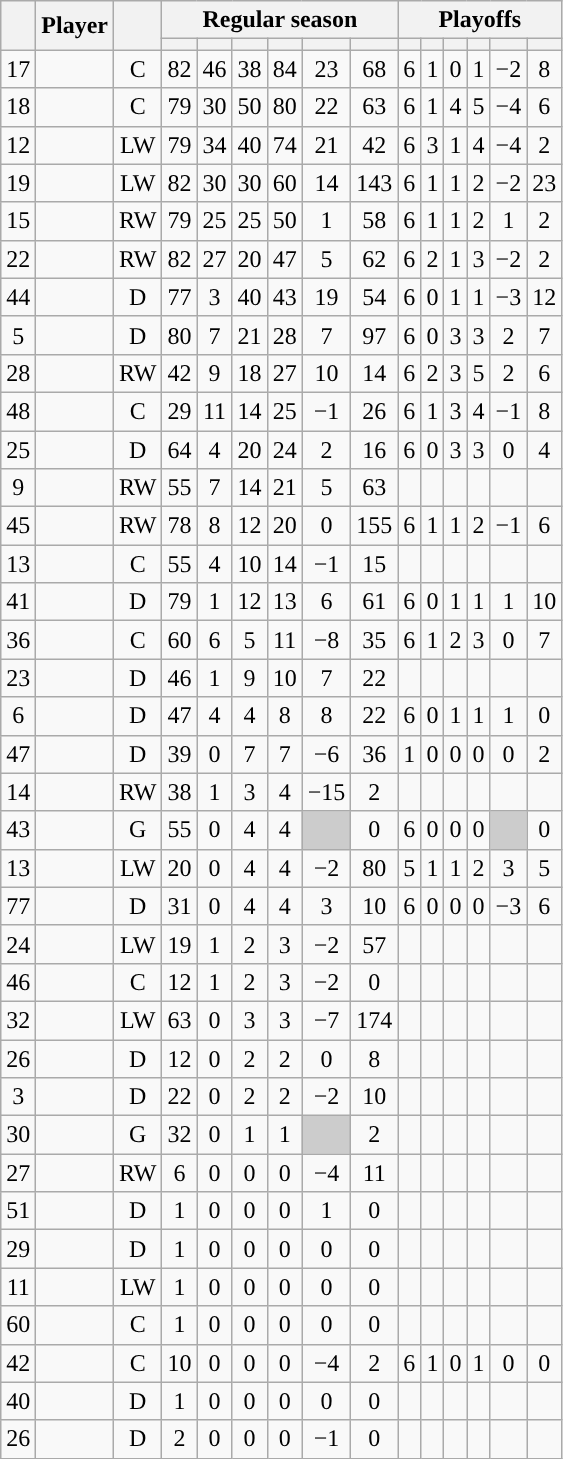<table class="wikitable sortable plainrowheaders" style="text-align:center;">
<tr>
<th scope="col" data-sort-type="number" rowspan="2"></th>
<th scope="col" rowspan="2">Player</th>
<th scope="col" rowspan="2"></th>
<th scope=colgroup colspan=6>Regular season</th>
<th scope=colgroup colspan=6>Playoffs</th>
</tr>
<tr>
<th scope="col" data-sort-type="number"></th>
<th scope="col" data-sort-type="number"></th>
<th scope="col" data-sort-type="number"></th>
<th scope="col" data-sort-type="number"></th>
<th scope="col" data-sort-type="number"></th>
<th scope="col" data-sort-type="number"></th>
<th scope="col" data-sort-type="number"></th>
<th scope="col" data-sort-type="number"></th>
<th scope="col" data-sort-type="number"></th>
<th scope="col" data-sort-type="number"></th>
<th scope="col" data-sort-type="number"></th>
<th scope="col" data-sort-type="number"></th>
</tr>
<tr>
<td scope="row">17</td>
<td align="left"></td>
<td>C</td>
<td>82</td>
<td>46</td>
<td>38</td>
<td>84</td>
<td>23</td>
<td>68</td>
<td>6</td>
<td>1</td>
<td>0</td>
<td>1</td>
<td>−2</td>
<td>8</td>
</tr>
<tr>
<td scope="row">18</td>
<td align="left"></td>
<td>C</td>
<td>79</td>
<td>30</td>
<td>50</td>
<td>80</td>
<td>22</td>
<td>63</td>
<td>6</td>
<td>1</td>
<td>4</td>
<td>5</td>
<td>−4</td>
<td>6</td>
</tr>
<tr>
<td scope="row">12</td>
<td align="left"></td>
<td>LW</td>
<td>79</td>
<td>34</td>
<td>40</td>
<td>74</td>
<td>21</td>
<td>42</td>
<td>6</td>
<td>3</td>
<td>1</td>
<td>4</td>
<td>−4</td>
<td>2</td>
</tr>
<tr>
<td scope="row">19</td>
<td align="left"></td>
<td>LW</td>
<td>82</td>
<td>30</td>
<td>30</td>
<td>60</td>
<td>14</td>
<td>143</td>
<td>6</td>
<td>1</td>
<td>1</td>
<td>2</td>
<td>−2</td>
<td>23</td>
</tr>
<tr>
<td scope="row">15</td>
<td align="left"></td>
<td>RW</td>
<td>79</td>
<td>25</td>
<td>25</td>
<td>50</td>
<td>1</td>
<td>58</td>
<td>6</td>
<td>1</td>
<td>1</td>
<td>2</td>
<td>1</td>
<td>2</td>
</tr>
<tr>
<td scope="row">22</td>
<td align="left"></td>
<td>RW</td>
<td>82</td>
<td>27</td>
<td>20</td>
<td>47</td>
<td>5</td>
<td>62</td>
<td>6</td>
<td>2</td>
<td>1</td>
<td>3</td>
<td>−2</td>
<td>2</td>
</tr>
<tr>
<td scope="row">44</td>
<td align="left"></td>
<td>D</td>
<td>77</td>
<td>3</td>
<td>40</td>
<td>43</td>
<td>19</td>
<td>54</td>
<td>6</td>
<td>0</td>
<td>1</td>
<td>1</td>
<td>−3</td>
<td>12</td>
</tr>
<tr>
<td scope="row">5</td>
<td align="left"></td>
<td>D</td>
<td>80</td>
<td>7</td>
<td>21</td>
<td>28</td>
<td>7</td>
<td>97</td>
<td>6</td>
<td>0</td>
<td>3</td>
<td>3</td>
<td>2</td>
<td>7</td>
</tr>
<tr>
<td scope="row">28</td>
<td align="left"></td>
<td>RW</td>
<td>42</td>
<td>9</td>
<td>18</td>
<td>27</td>
<td>10</td>
<td>14</td>
<td>6</td>
<td>2</td>
<td>3</td>
<td>5</td>
<td>2</td>
<td>6</td>
</tr>
<tr>
<td scope="row">48</td>
<td align="left"></td>
<td>C</td>
<td>29</td>
<td>11</td>
<td>14</td>
<td>25</td>
<td>−1</td>
<td>26</td>
<td>6</td>
<td>1</td>
<td>3</td>
<td>4</td>
<td>−1</td>
<td>8</td>
</tr>
<tr>
<td scope="row">25</td>
<td align="left"></td>
<td>D</td>
<td>64</td>
<td>4</td>
<td>20</td>
<td>24</td>
<td>2</td>
<td>16</td>
<td>6</td>
<td>0</td>
<td>3</td>
<td>3</td>
<td>0</td>
<td>4</td>
</tr>
<tr>
<td scope="row">9</td>
<td align="left"></td>
<td>RW</td>
<td>55</td>
<td>7</td>
<td>14</td>
<td>21</td>
<td>5</td>
<td>63</td>
<td></td>
<td></td>
<td></td>
<td></td>
<td></td>
<td></td>
</tr>
<tr>
<td scope="row">45</td>
<td align="left"></td>
<td>RW</td>
<td>78</td>
<td>8</td>
<td>12</td>
<td>20</td>
<td>0</td>
<td>155</td>
<td>6</td>
<td>1</td>
<td>1</td>
<td>2</td>
<td>−1</td>
<td>6</td>
</tr>
<tr>
<td scope="row">13</td>
<td align="left"></td>
<td>C</td>
<td>55</td>
<td>4</td>
<td>10</td>
<td>14</td>
<td>−1</td>
<td>15</td>
<td></td>
<td></td>
<td></td>
<td></td>
<td></td>
<td></td>
</tr>
<tr>
<td scope="row">41</td>
<td align="left"></td>
<td>D</td>
<td>79</td>
<td>1</td>
<td>12</td>
<td>13</td>
<td>6</td>
<td>61</td>
<td>6</td>
<td>0</td>
<td>1</td>
<td>1</td>
<td>1</td>
<td>10</td>
</tr>
<tr>
<td scope="row">36</td>
<td align="left"></td>
<td>C</td>
<td>60</td>
<td>6</td>
<td>5</td>
<td>11</td>
<td>−8</td>
<td>35</td>
<td>6</td>
<td>1</td>
<td>2</td>
<td>3</td>
<td>0</td>
<td>7</td>
</tr>
<tr>
<td scope="row">23</td>
<td align="left"></td>
<td>D</td>
<td>46</td>
<td>1</td>
<td>9</td>
<td>10</td>
<td>7</td>
<td>22</td>
<td></td>
<td></td>
<td></td>
<td></td>
<td></td>
<td></td>
</tr>
<tr>
<td scope="row">6</td>
<td align="left"></td>
<td>D</td>
<td>47</td>
<td>4</td>
<td>4</td>
<td>8</td>
<td>8</td>
<td>22</td>
<td>6</td>
<td>0</td>
<td>1</td>
<td>1</td>
<td>1</td>
<td>0</td>
</tr>
<tr>
<td scope="row">47</td>
<td align="left"></td>
<td>D</td>
<td>39</td>
<td>0</td>
<td>7</td>
<td>7</td>
<td>−6</td>
<td>36</td>
<td>1</td>
<td>0</td>
<td>0</td>
<td>0</td>
<td>0</td>
<td>2</td>
</tr>
<tr>
<td scope="row">14</td>
<td align="left"></td>
<td>RW</td>
<td>38</td>
<td>1</td>
<td>3</td>
<td>4</td>
<td>−15</td>
<td>2</td>
<td></td>
<td></td>
<td></td>
<td></td>
<td></td>
<td></td>
</tr>
<tr>
<td scope="row">43</td>
<td align="left"></td>
<td>G</td>
<td>55</td>
<td>0</td>
<td>4</td>
<td>4</td>
<td style="background:#ccc"></td>
<td>0</td>
<td>6</td>
<td>0</td>
<td>0</td>
<td>0</td>
<td style="background:#ccc"></td>
<td>0</td>
</tr>
<tr>
<td scope="row">13</td>
<td align="left"></td>
<td>LW</td>
<td>20</td>
<td>0</td>
<td>4</td>
<td>4</td>
<td>−2</td>
<td>80</td>
<td>5</td>
<td>1</td>
<td>1</td>
<td>2</td>
<td>3</td>
<td>5</td>
</tr>
<tr>
<td scope="row">77</td>
<td align="left"></td>
<td>D</td>
<td>31</td>
<td>0</td>
<td>4</td>
<td>4</td>
<td>3</td>
<td>10</td>
<td>6</td>
<td>0</td>
<td>0</td>
<td>0</td>
<td>−3</td>
<td>6</td>
</tr>
<tr>
<td scope="row">24</td>
<td align="left"></td>
<td>LW</td>
<td>19</td>
<td>1</td>
<td>2</td>
<td>3</td>
<td>−2</td>
<td>57</td>
<td></td>
<td></td>
<td></td>
<td></td>
<td></td>
<td></td>
</tr>
<tr>
<td scope="row">46</td>
<td align="left"></td>
<td>C</td>
<td>12</td>
<td>1</td>
<td>2</td>
<td>3</td>
<td>−2</td>
<td>0</td>
<td></td>
<td></td>
<td></td>
<td></td>
<td></td>
<td></td>
</tr>
<tr>
<td scope="row">32</td>
<td align="left"></td>
<td>LW</td>
<td>63</td>
<td>0</td>
<td>3</td>
<td>3</td>
<td>−7</td>
<td>174</td>
<td></td>
<td></td>
<td></td>
<td></td>
<td></td>
<td></td>
</tr>
<tr>
<td scope="row">26</td>
<td align="left"></td>
<td>D</td>
<td>12</td>
<td>0</td>
<td>2</td>
<td>2</td>
<td>0</td>
<td>8</td>
<td></td>
<td></td>
<td></td>
<td></td>
<td></td>
<td></td>
</tr>
<tr>
<td scope="row">3</td>
<td align="left"></td>
<td>D</td>
<td>22</td>
<td>0</td>
<td>2</td>
<td>2</td>
<td>−2</td>
<td>10</td>
<td></td>
<td></td>
<td></td>
<td></td>
<td></td>
<td></td>
</tr>
<tr>
<td scope="row">30</td>
<td align="left"></td>
<td>G</td>
<td>32</td>
<td>0</td>
<td>1</td>
<td>1</td>
<td style="background:#ccc"></td>
<td>2</td>
<td></td>
<td></td>
<td></td>
<td></td>
<td></td>
<td></td>
</tr>
<tr>
<td scope="row">27</td>
<td align="left"></td>
<td>RW</td>
<td>6</td>
<td>0</td>
<td>0</td>
<td>0</td>
<td>−4</td>
<td>11</td>
<td></td>
<td></td>
<td></td>
<td></td>
<td></td>
<td></td>
</tr>
<tr>
<td scope="row">51</td>
<td align="left"></td>
<td>D</td>
<td>1</td>
<td>0</td>
<td>0</td>
<td>0</td>
<td>1</td>
<td>0</td>
<td></td>
<td></td>
<td></td>
<td></td>
<td></td>
<td></td>
</tr>
<tr>
<td scope="row">29</td>
<td align="left"></td>
<td>D</td>
<td>1</td>
<td>0</td>
<td>0</td>
<td>0</td>
<td>0</td>
<td>0</td>
<td></td>
<td></td>
<td></td>
<td></td>
<td></td>
<td></td>
</tr>
<tr>
<td scope="row">11</td>
<td align="left"></td>
<td>LW</td>
<td>1</td>
<td>0</td>
<td>0</td>
<td>0</td>
<td>0</td>
<td>0</td>
<td></td>
<td></td>
<td></td>
<td></td>
<td></td>
<td></td>
</tr>
<tr>
<td scope="row">60</td>
<td align="left"></td>
<td>C</td>
<td>1</td>
<td>0</td>
<td>0</td>
<td>0</td>
<td>0</td>
<td>0</td>
<td></td>
<td></td>
<td></td>
<td></td>
<td></td>
<td></td>
</tr>
<tr>
<td scope="row">42</td>
<td align="left"></td>
<td>C</td>
<td>10</td>
<td>0</td>
<td>0</td>
<td>0</td>
<td>−4</td>
<td>2</td>
<td>6</td>
<td>1</td>
<td>0</td>
<td>1</td>
<td>0</td>
<td>0</td>
</tr>
<tr>
<td scope="row">40</td>
<td align="left"></td>
<td>D</td>
<td>1</td>
<td>0</td>
<td>0</td>
<td>0</td>
<td>0</td>
<td>0</td>
<td></td>
<td></td>
<td></td>
<td></td>
<td></td>
<td></td>
</tr>
<tr>
<td scope="row">26</td>
<td align="left"></td>
<td>D</td>
<td>2</td>
<td>0</td>
<td>0</td>
<td>0</td>
<td>−1</td>
<td>0</td>
<td></td>
<td></td>
<td></td>
<td></td>
<td></td>
<td></td>
</tr>
</table>
